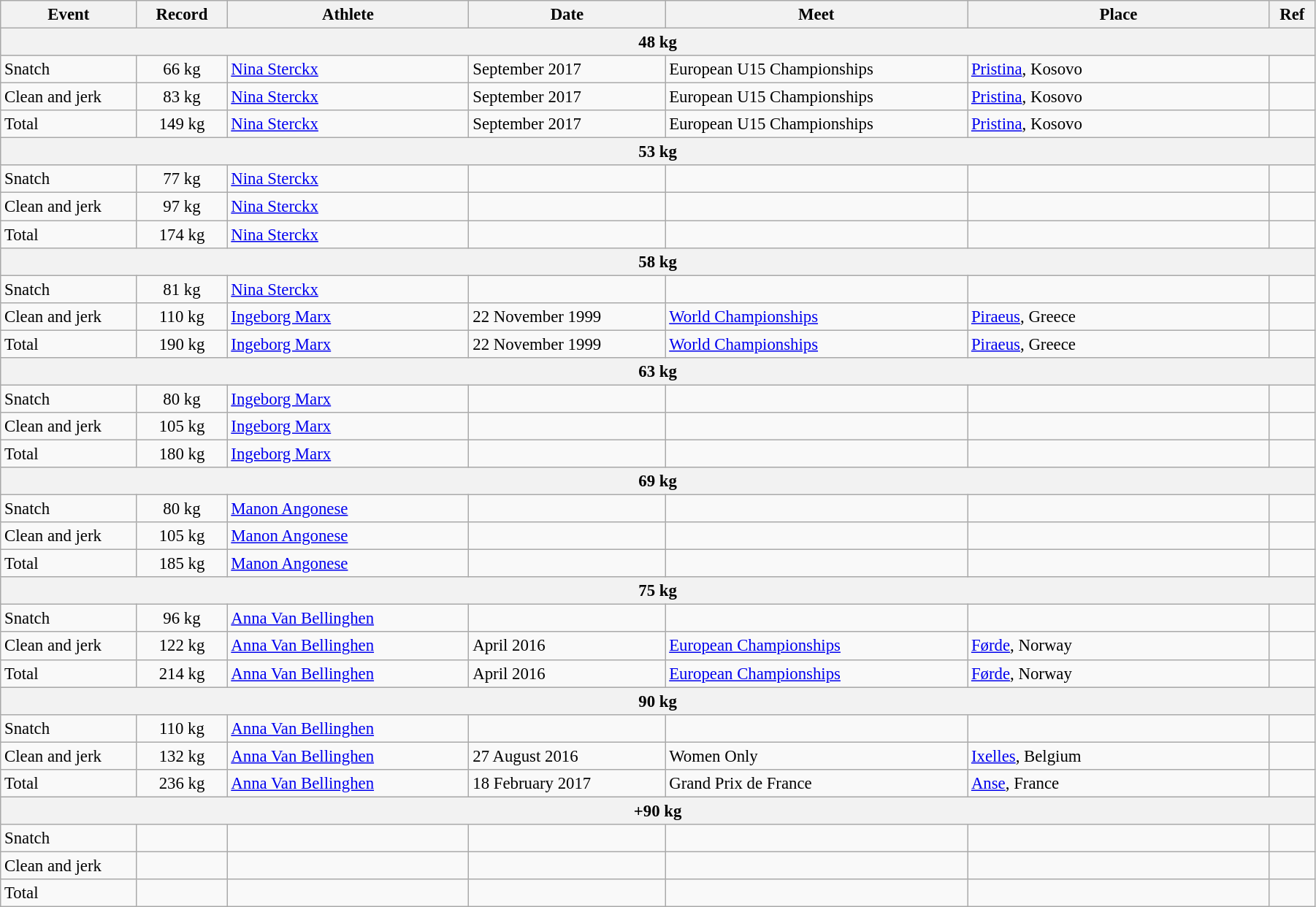<table class="wikitable" style="font-size:95%; width: 95%;">
<tr>
<th width=9%>Event</th>
<th width=6%>Record</th>
<th width=16%>Athlete</th>
<th width=13%>Date</th>
<th width=20%>Meet</th>
<th width=20%>Place</th>
<th width=3%>Ref</th>
</tr>
<tr bgcolor="#DDDDDD">
<th colspan="7">48 kg</th>
</tr>
<tr>
<td>Snatch</td>
<td align="center">66 kg</td>
<td><a href='#'>Nina Sterckx</a></td>
<td>September 2017</td>
<td>European U15 Championships</td>
<td><a href='#'>Pristina</a>, Kosovo</td>
<td></td>
</tr>
<tr>
<td>Clean and jerk</td>
<td align="center">83 kg</td>
<td><a href='#'>Nina Sterckx</a></td>
<td>September 2017</td>
<td>European U15 Championships</td>
<td><a href='#'>Pristina</a>, Kosovo</td>
<td></td>
</tr>
<tr>
<td>Total</td>
<td align="center">149 kg</td>
<td><a href='#'>Nina Sterckx</a></td>
<td>September 2017</td>
<td>European U15 Championships</td>
<td><a href='#'>Pristina</a>, Kosovo</td>
<td></td>
</tr>
<tr bgcolor="#DDDDDD">
<th colspan="7">53 kg</th>
</tr>
<tr>
<td>Snatch</td>
<td align="center">77 kg</td>
<td><a href='#'>Nina Sterckx</a></td>
<td></td>
<td></td>
<td></td>
<td></td>
</tr>
<tr>
<td>Clean and jerk</td>
<td align="center">97 kg</td>
<td><a href='#'>Nina Sterckx</a></td>
<td></td>
<td></td>
<td></td>
<td></td>
</tr>
<tr>
<td>Total</td>
<td align="center">174 kg</td>
<td><a href='#'>Nina Sterckx</a></td>
<td></td>
<td></td>
<td></td>
<td></td>
</tr>
<tr bgcolor="#DDDDDD">
<th colspan="7">58 kg</th>
</tr>
<tr>
<td>Snatch</td>
<td align="center">81 kg</td>
<td><a href='#'>Nina Sterckx</a></td>
<td></td>
<td></td>
<td></td>
<td></td>
</tr>
<tr>
<td>Clean and jerk</td>
<td align="center">110 kg</td>
<td><a href='#'>Ingeborg Marx</a></td>
<td>22 November 1999</td>
<td><a href='#'>World Championships</a></td>
<td><a href='#'>Piraeus</a>, Greece</td>
<td></td>
</tr>
<tr>
<td>Total</td>
<td align="center">190 kg</td>
<td><a href='#'>Ingeborg Marx</a></td>
<td>22 November 1999</td>
<td><a href='#'>World Championships</a></td>
<td><a href='#'>Piraeus</a>, Greece</td>
<td></td>
</tr>
<tr bgcolor="#DDDDDD">
<th colspan="7">63 kg</th>
</tr>
<tr>
<td>Snatch</td>
<td align="center">80 kg</td>
<td><a href='#'>Ingeborg Marx</a></td>
<td></td>
<td></td>
<td></td>
<td></td>
</tr>
<tr>
<td>Clean and jerk</td>
<td align="center">105 kg</td>
<td><a href='#'>Ingeborg Marx</a></td>
<td></td>
<td></td>
<td></td>
<td></td>
</tr>
<tr>
<td>Total</td>
<td align="center">180 kg</td>
<td><a href='#'>Ingeborg Marx</a></td>
<td></td>
<td></td>
<td></td>
<td></td>
</tr>
<tr bgcolor="#DDDDDD">
<th colspan="7">69 kg</th>
</tr>
<tr>
<td>Snatch</td>
<td align="center">80 kg</td>
<td><a href='#'>Manon Angonese</a></td>
<td></td>
<td></td>
<td></td>
<td></td>
</tr>
<tr>
<td>Clean and jerk</td>
<td align="center">105 kg</td>
<td><a href='#'>Manon Angonese</a></td>
<td></td>
<td></td>
<td></td>
<td></td>
</tr>
<tr>
<td>Total</td>
<td align="center">185 kg</td>
<td><a href='#'>Manon Angonese</a></td>
<td></td>
<td></td>
<td></td>
<td></td>
</tr>
<tr bgcolor="#DDDDDD">
<th colspan="7">75 kg</th>
</tr>
<tr>
<td>Snatch</td>
<td align="center">96 kg</td>
<td><a href='#'>Anna Van Bellinghen</a></td>
<td></td>
<td></td>
<td></td>
<td></td>
</tr>
<tr>
<td>Clean and jerk</td>
<td align="center">122 kg</td>
<td><a href='#'>Anna Van Bellinghen</a></td>
<td>April 2016</td>
<td><a href='#'>European Championships</a></td>
<td><a href='#'>Førde</a>, Norway</td>
<td></td>
</tr>
<tr>
<td>Total</td>
<td align="center">214 kg</td>
<td><a href='#'>Anna Van Bellinghen</a></td>
<td>April 2016</td>
<td><a href='#'>European Championships</a></td>
<td><a href='#'>Førde</a>, Norway</td>
<td></td>
</tr>
<tr bgcolor="#DDDDDD">
<th colspan="7">90 kg</th>
</tr>
<tr>
<td>Snatch</td>
<td align="center">110 kg</td>
<td><a href='#'>Anna Van Bellinghen</a></td>
<td></td>
<td></td>
<td></td>
<td></td>
</tr>
<tr>
<td>Clean and jerk</td>
<td align="center">132 kg</td>
<td><a href='#'>Anna Van Bellinghen</a></td>
<td>27 August 2016</td>
<td>Women Only</td>
<td><a href='#'>Ixelles</a>, Belgium</td>
<td></td>
</tr>
<tr>
<td>Total</td>
<td align="center">236 kg</td>
<td><a href='#'>Anna Van Bellinghen</a></td>
<td>18 February 2017</td>
<td>Grand Prix de France</td>
<td><a href='#'>Anse</a>, France</td>
<td></td>
</tr>
<tr bgcolor="#DDDDDD">
<th colspan="7">+90 kg</th>
</tr>
<tr>
<td>Snatch</td>
<td align="center"></td>
<td></td>
<td></td>
<td></td>
<td></td>
<td></td>
</tr>
<tr>
<td>Clean and jerk</td>
<td align="center"></td>
<td></td>
<td></td>
<td></td>
<td></td>
<td></td>
</tr>
<tr>
<td>Total</td>
<td align="center"></td>
<td></td>
<td></td>
<td></td>
<td></td>
<td></td>
</tr>
</table>
